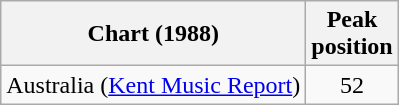<table class="wikitable">
<tr>
<th>Chart (1988)</th>
<th>Peak<br>position</th>
</tr>
<tr>
<td>Australia (<a href='#'>Kent Music Report</a>)</td>
<td style="text-align:center;">52</td>
</tr>
</table>
